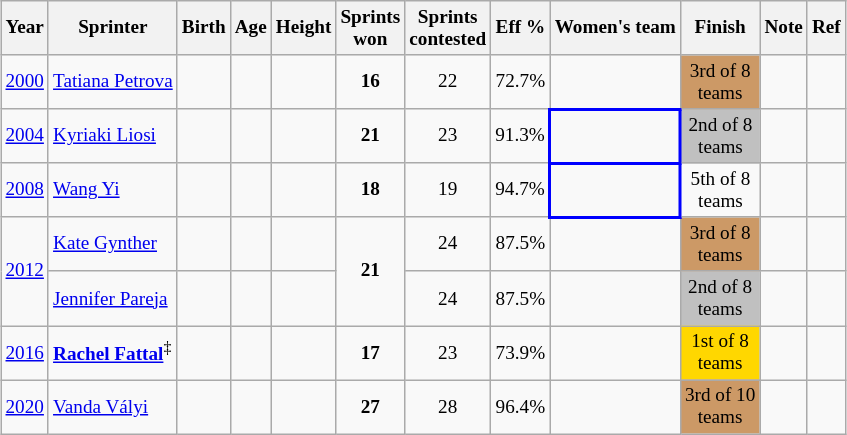<table class="wikitable sortable" style="text-align: center; font-size: 80%; margin-left: 1em;">
<tr>
<th>Year</th>
<th>Sprinter</th>
<th>Birth</th>
<th>Age</th>
<th>Height</th>
<th>Sprints<br>won</th>
<th>Sprints<br>contested</th>
<th>Eff %</th>
<th>Women's team</th>
<th>Finish</th>
<th>Note</th>
<th class="unsortable">Ref</th>
</tr>
<tr>
<td><a href='#'>2000</a></td>
<td style="text-align: left;" data-sort-value="Petrova, Tatiana"><a href='#'>Tatiana Petrova</a></td>
<td></td>
<td></td>
<td></td>
<td><strong>16</strong></td>
<td>22</td>
<td>72.7%</td>
<td style="text-align: left;"></td>
<td style="background-color: #cc9966;">3rd of 8<br>teams</td>
<td style="text-align: left;"></td>
<td></td>
</tr>
<tr>
<td><a href='#'>2004</a></td>
<td style="text-align: left;" data-sort-value="Liosi, Kyriaki"><a href='#'>Kyriaki Liosi</a></td>
<td></td>
<td></td>
<td></td>
<td><strong>21</strong></td>
<td>23</td>
<td>91.3%</td>
<td style="border: 2px solid blue; text-align: left;"></td>
<td style="background-color: silver;">2nd of 8<br>teams</td>
<td style="text-align: left;"></td>
<td></td>
</tr>
<tr>
<td><a href='#'>2008</a></td>
<td style="text-align: left;" data-sort-value="Wang, Yi"><a href='#'>Wang Yi</a></td>
<td></td>
<td></td>
<td></td>
<td><strong>18</strong></td>
<td>19</td>
<td>94.7%</td>
<td style="border: 2px solid blue; text-align: left;"></td>
<td>5th of 8<br>teams</td>
<td style="text-align: left;"></td>
<td></td>
</tr>
<tr>
<td rowspan="2"><a href='#'>2012</a></td>
<td style="text-align: left;" data-sort-value="Gynther, Kate"><a href='#'>Kate Gynther</a></td>
<td></td>
<td></td>
<td></td>
<td rowspan="2"><strong>21</strong></td>
<td>24</td>
<td>87.5%</td>
<td style="text-align: left;"></td>
<td style="background-color: #cc9966;">3rd of 8<br>teams</td>
<td style="text-align: left;"></td>
<td></td>
</tr>
<tr>
<td style="text-align: left;" data-sort-value="Pareja, Jennifer"><a href='#'>Jennifer Pareja</a></td>
<td></td>
<td></td>
<td></td>
<td>24</td>
<td>87.5%</td>
<td style="text-align: left;"></td>
<td style="background-color: silver;">2nd of 8<br>teams</td>
<td style="text-align: left;"></td>
<td></td>
</tr>
<tr>
<td><a href='#'>2016</a></td>
<td style="text-align: left;" data-sort-value="Fattal, Rachel"><strong><a href='#'>Rachel Fattal</a></strong><sup>‡</sup></td>
<td></td>
<td></td>
<td></td>
<td><strong>17</strong></td>
<td>23</td>
<td>73.9%</td>
<td style="text-align: left;"></td>
<td style="background-color: gold;">1st of 8<br>teams</td>
<td style="text-align: left;"></td>
<td></td>
</tr>
<tr>
<td><a href='#'>2020</a></td>
<td style="text-align: left;" data-sort-value="Vályi, Vanda"><a href='#'>Vanda Vályi</a></td>
<td></td>
<td></td>
<td></td>
<td><strong>27</strong></td>
<td>28</td>
<td>96.4%</td>
<td style="text-align: left;"></td>
<td style="background-color: #cc9966;">3rd of 10<br>teams</td>
<td style="text-align: left;"></td>
<td></td>
</tr>
</table>
